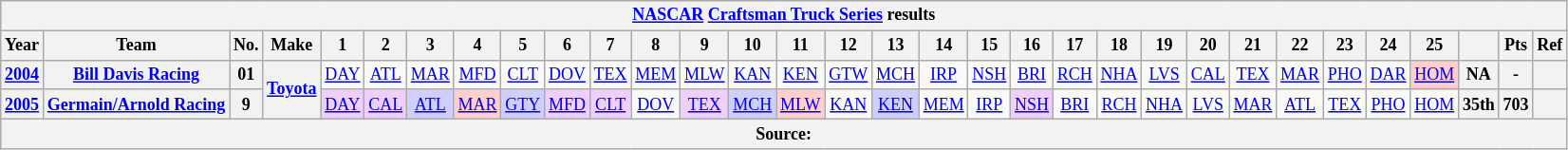<table class="wikitable" style="text-align:center; font-size:75%">
<tr>
<th colspan=45><a href='#'>NASCAR</a> <a href='#'>Craftsman Truck Series</a> results</th>
</tr>
<tr>
<th>Year</th>
<th>Team</th>
<th>No.</th>
<th>Make</th>
<th>1</th>
<th>2</th>
<th>3</th>
<th>4</th>
<th>5</th>
<th>6</th>
<th>7</th>
<th>8</th>
<th>9</th>
<th>10</th>
<th>11</th>
<th>12</th>
<th>13</th>
<th>14</th>
<th>15</th>
<th>16</th>
<th>17</th>
<th>18</th>
<th>19</th>
<th>20</th>
<th>21</th>
<th>22</th>
<th>23</th>
<th>24</th>
<th>25</th>
<th></th>
<th>Pts</th>
<th>Ref</th>
</tr>
<tr>
<th><a href='#'>2004</a></th>
<th><a href='#'>Bill Davis Racing</a></th>
<th>01</th>
<th rowspan=2><a href='#'>Toyota</a></th>
<td><a href='#'>DAY</a></td>
<td><a href='#'>ATL</a></td>
<td><a href='#'>MAR</a></td>
<td><a href='#'>MFD</a></td>
<td><a href='#'>CLT</a></td>
<td><a href='#'>DOV</a></td>
<td><a href='#'>TEX</a></td>
<td><a href='#'>MEM</a></td>
<td><a href='#'>MLW</a></td>
<td><a href='#'>KAN</a></td>
<td><a href='#'>KEN</a></td>
<td><a href='#'>GTW</a></td>
<td><a href='#'>MCH</a></td>
<td><a href='#'>IRP</a></td>
<td><a href='#'>NSH</a></td>
<td><a href='#'>BRI</a></td>
<td><a href='#'>RCH</a></td>
<td><a href='#'>NHA</a></td>
<td><a href='#'>LVS</a></td>
<td><a href='#'>CAL</a></td>
<td><a href='#'>TEX</a></td>
<td><a href='#'>MAR</a></td>
<td><a href='#'>PHO</a></td>
<td><a href='#'>DAR</a></td>
<td style="background:#FFCFCF;"><a href='#'>HOM</a><br></td>
<th>NA</th>
<th>-</th>
<th></th>
</tr>
<tr>
<th><a href='#'>2005</a></th>
<th><a href='#'>Germain/Arnold Racing</a></th>
<th>9</th>
<td style="background:#EFCFFF;"><a href='#'>DAY</a><br></td>
<td style="background:#EFCFFF;"><a href='#'>CAL</a><br></td>
<td style="background:#CFCFFF;"><a href='#'>ATL</a><br></td>
<td style="background:#FFCFCF;"><a href='#'>MAR</a><br></td>
<td style="background:#CFCFFF;"><a href='#'>GTY</a><br></td>
<td style="background:#EFCFFF;"><a href='#'>MFD</a><br></td>
<td style="background:#EFCFFF;"><a href='#'>CLT</a><br></td>
<td><a href='#'>DOV</a></td>
<td style="background:#EFCFFF;"><a href='#'>TEX</a><br></td>
<td style="background:#CFCFFF;"><a href='#'>MCH</a><br></td>
<td style="background:#FFCFCF;"><a href='#'>MLW</a><br></td>
<td><a href='#'>KAN</a></td>
<td style="background:#CFCFFF;"><a href='#'>KEN</a><br></td>
<td><a href='#'>MEM</a></td>
<td><a href='#'>IRP</a></td>
<td style="background:#EFCFFF;"><a href='#'>NSH</a><br></td>
<td><a href='#'>BRI</a></td>
<td><a href='#'>RCH</a></td>
<td><a href='#'>NHA</a></td>
<td><a href='#'>LVS</a></td>
<td><a href='#'>MAR</a></td>
<td><a href='#'>ATL</a></td>
<td><a href='#'>TEX</a></td>
<td><a href='#'>PHO</a></td>
<td><a href='#'>HOM</a></td>
<th>35th</th>
<th>703</th>
<th></th>
</tr>
<tr>
<th colspan="32">Source:</th>
</tr>
</table>
